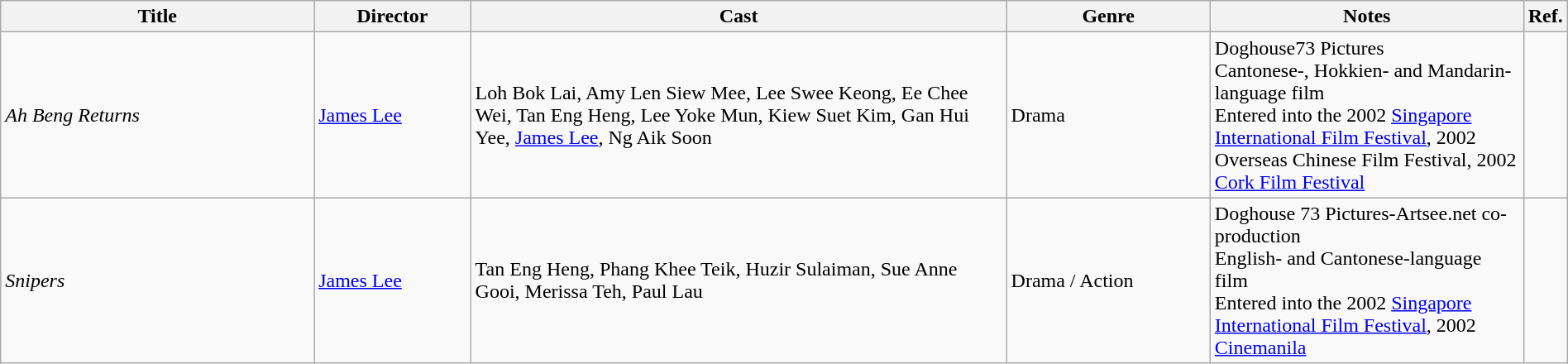<table class="wikitable" width="100%">
<tr>
<th style="width:20%;">Title</th>
<th style="width:10%;">Director</th>
<th>Cast</th>
<th style="width:13%">Genre</th>
<th style="width:20%">Notes</th>
<th>Ref.</th>
</tr>
<tr>
<td><em>Ah Beng Returns</em></td>
<td><a href='#'>James Lee</a></td>
<td>Loh Bok Lai, Amy Len Siew Mee, Lee Swee Keong, Ee Chee Wei, Tan Eng Heng, Lee Yoke Mun, Kiew Suet Kim, Gan Hui Yee, <a href='#'>James Lee</a>, Ng Aik Soon</td>
<td>Drama</td>
<td>Doghouse73 Pictures<br>Cantonese-, Hokkien- and Mandarin-language film<br>Entered into the 2002 <a href='#'>Singapore International Film Festival</a>, 2002 Overseas Chinese Film Festival, 2002 <a href='#'>Cork Film Festival</a></td>
<td></td>
</tr>
<tr>
<td><em>Snipers</em></td>
<td><a href='#'>James Lee</a></td>
<td>Tan Eng Heng, Phang Khee Teik, Huzir Sulaiman, Sue Anne Gooi, Merissa Teh, Paul Lau</td>
<td>Drama / Action</td>
<td>Doghouse 73 Pictures-Artsee.net co-production<br>English- and Cantonese-language film<br>Entered into the 2002 <a href='#'>Singapore International Film Festival</a>, 2002 <a href='#'>Cinemanila</a></td>
<td></td>
</tr>
</table>
